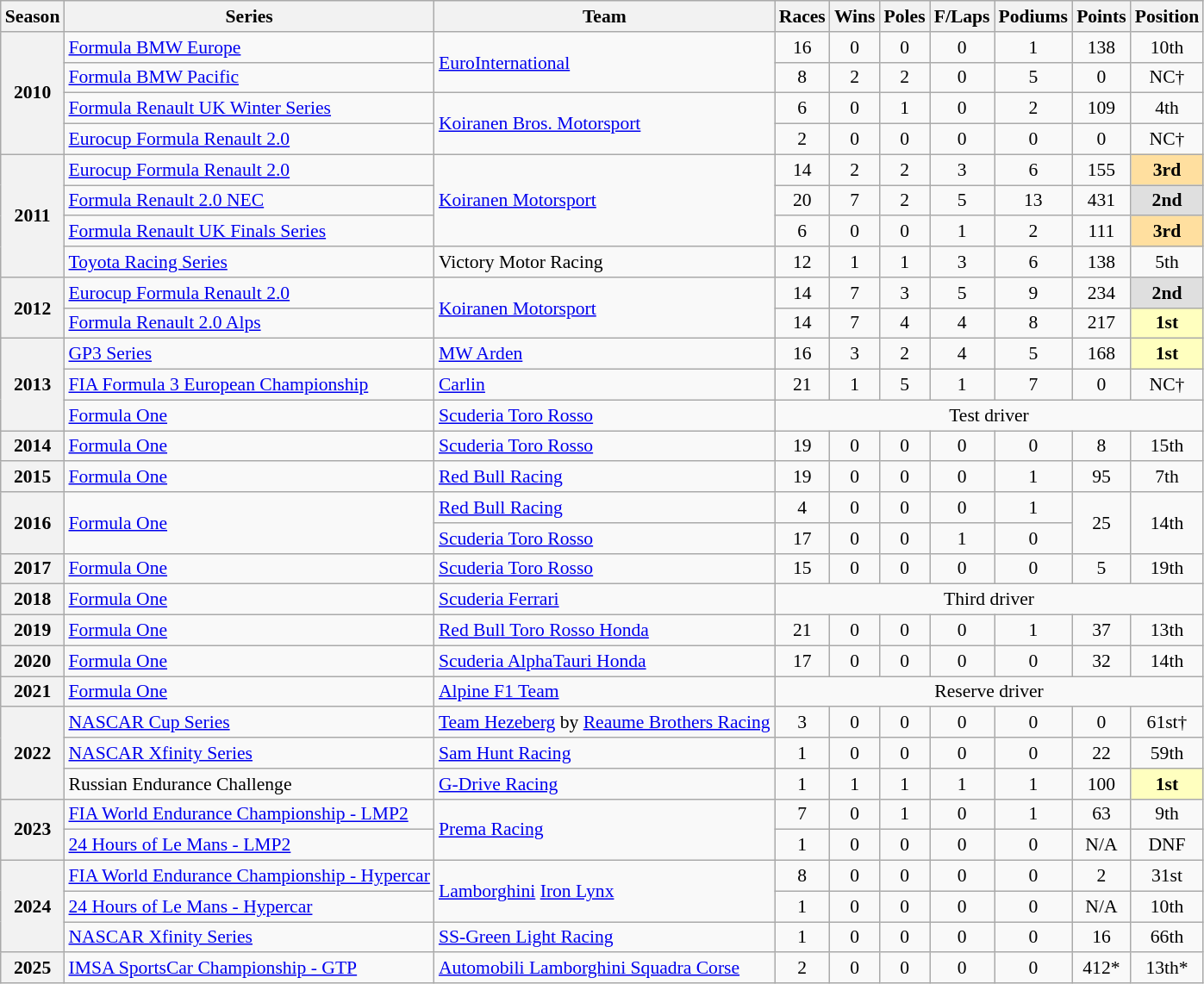<table class="wikitable" style="font-size: 90%; text-align:center">
<tr>
<th>Season</th>
<th>Series</th>
<th>Team</th>
<th>Races</th>
<th>Wins</th>
<th>Poles</th>
<th>F/Laps</th>
<th>Podiums</th>
<th>Points</th>
<th>Position</th>
</tr>
<tr>
<th rowspan=4>2010</th>
<td align=left><a href='#'>Formula BMW Europe</a></td>
<td align=left rowspan=2><a href='#'>EuroInternational</a></td>
<td>16</td>
<td>0</td>
<td>0</td>
<td>0</td>
<td>1</td>
<td>138</td>
<td>10th</td>
</tr>
<tr>
<td align=left><a href='#'>Formula BMW Pacific</a></td>
<td>8</td>
<td>2</td>
<td>2</td>
<td>0</td>
<td>5</td>
<td>0</td>
<td>NC†</td>
</tr>
<tr>
<td align=left><a href='#'>Formula Renault UK Winter Series</a></td>
<td align=left rowspan=2><a href='#'>Koiranen Bros. Motorsport</a></td>
<td>6</td>
<td>0</td>
<td>1</td>
<td>0</td>
<td>2</td>
<td>109</td>
<td>4th</td>
</tr>
<tr>
<td align=left><a href='#'>Eurocup Formula Renault 2.0</a></td>
<td>2</td>
<td>0</td>
<td>0</td>
<td>0</td>
<td>0</td>
<td>0</td>
<td>NC†</td>
</tr>
<tr>
<th rowspan=4>2011</th>
<td align=left><a href='#'>Eurocup Formula Renault 2.0</a></td>
<td align=left rowspan=3><a href='#'>Koiranen Motorsport</a></td>
<td>14</td>
<td>2</td>
<td>2</td>
<td>3</td>
<td>6</td>
<td>155</td>
<td style="background:#FFDF9F;"><strong>3rd</strong></td>
</tr>
<tr>
<td align=left><a href='#'>Formula Renault 2.0 NEC</a></td>
<td>20</td>
<td>7</td>
<td>2</td>
<td>5</td>
<td>13</td>
<td>431</td>
<td style="background:#DFDFDF;"><strong>2nd</strong></td>
</tr>
<tr>
<td align=left><a href='#'>Formula Renault UK Finals Series</a></td>
<td>6</td>
<td>0</td>
<td>0</td>
<td>1</td>
<td>2</td>
<td>111</td>
<td style="background:#FFDF9F;"><strong>3rd</strong></td>
</tr>
<tr>
<td align=left><a href='#'>Toyota Racing Series</a></td>
<td align=left>Victory Motor Racing</td>
<td>12</td>
<td>1</td>
<td>1</td>
<td>3</td>
<td>6</td>
<td>138</td>
<td>5th</td>
</tr>
<tr>
<th rowspan=2>2012</th>
<td align=left><a href='#'>Eurocup Formula Renault 2.0</a></td>
<td rowspan=2 align=left><a href='#'>Koiranen Motorsport</a></td>
<td>14</td>
<td>7</td>
<td>3</td>
<td>5</td>
<td>9</td>
<td>234</td>
<td style="background:#DFDFDF;"><strong>2nd</strong></td>
</tr>
<tr>
<td align=left><a href='#'>Formula Renault 2.0 Alps</a></td>
<td>14</td>
<td>7</td>
<td>4</td>
<td>4</td>
<td>8</td>
<td>217</td>
<td style="background:#FFFFBF;"><strong>1st</strong></td>
</tr>
<tr>
<th rowspan="3">2013</th>
<td align=left><a href='#'>GP3 Series</a></td>
<td align=left><a href='#'>MW Arden</a></td>
<td>16</td>
<td>3</td>
<td>2</td>
<td>4</td>
<td>5</td>
<td>168</td>
<td style="background:#FFFFBF;"><strong>1st</strong></td>
</tr>
<tr>
<td align=left><a href='#'>FIA Formula 3 European Championship</a></td>
<td align=left><a href='#'>Carlin</a></td>
<td>21</td>
<td>1</td>
<td>5</td>
<td>1</td>
<td>7</td>
<td>0</td>
<td>NC†</td>
</tr>
<tr>
<td align=left><a href='#'>Formula One</a></td>
<td align=left><a href='#'>Scuderia Toro Rosso</a></td>
<td colspan="7">Test driver</td>
</tr>
<tr>
<th>2014</th>
<td align=left><a href='#'>Formula One</a></td>
<td align=left><a href='#'>Scuderia Toro Rosso</a></td>
<td>19</td>
<td>0</td>
<td>0</td>
<td>0</td>
<td>0</td>
<td>8</td>
<td>15th</td>
</tr>
<tr>
<th>2015</th>
<td align=left><a href='#'>Formula One</a></td>
<td align=left><a href='#'>Red Bull Racing</a></td>
<td>19</td>
<td>0</td>
<td>0</td>
<td>0</td>
<td>1</td>
<td>95</td>
<td>7th</td>
</tr>
<tr>
<th rowspan=2>2016</th>
<td align=left rowspan=2><a href='#'>Formula One</a></td>
<td align=left><a href='#'>Red Bull Racing</a></td>
<td>4</td>
<td>0</td>
<td>0</td>
<td>0</td>
<td>1</td>
<td rowspan=2>25</td>
<td rowspan=2>14th</td>
</tr>
<tr>
<td align=left><a href='#'>Scuderia Toro Rosso</a></td>
<td>17</td>
<td>0</td>
<td>0</td>
<td>1</td>
<td>0</td>
</tr>
<tr>
<th>2017</th>
<td align=left><a href='#'>Formula One</a></td>
<td align=left><a href='#'>Scuderia Toro Rosso</a></td>
<td>15</td>
<td>0</td>
<td>0</td>
<td>0</td>
<td>0</td>
<td>5</td>
<td>19th</td>
</tr>
<tr>
<th>2018</th>
<td align=left><a href='#'>Formula One</a></td>
<td align=left><a href='#'>Scuderia Ferrari</a></td>
<td colspan="7">Third driver</td>
</tr>
<tr>
<th>2019</th>
<td align=left><a href='#'>Formula One</a></td>
<td align=left><a href='#'>Red Bull Toro Rosso Honda</a></td>
<td>21</td>
<td>0</td>
<td>0</td>
<td>0</td>
<td>1</td>
<td>37</td>
<td>13th</td>
</tr>
<tr>
<th>2020</th>
<td align=left><a href='#'>Formula One</a></td>
<td align=left><a href='#'>Scuderia AlphaTauri Honda</a></td>
<td>17</td>
<td>0</td>
<td>0</td>
<td>0</td>
<td>0</td>
<td>32</td>
<td>14th</td>
</tr>
<tr>
<th>2021</th>
<td align=left><a href='#'>Formula One</a></td>
<td align=left><a href='#'>Alpine F1 Team</a></td>
<td colspan=7>Reserve driver</td>
</tr>
<tr>
<th rowspan=3>2022</th>
<td align=left><a href='#'>NASCAR Cup Series</a></td>
<td align=left nowrap><a href='#'>Team Hezeberg</a> by <a href='#'>Reaume Brothers Racing</a></td>
<td>3</td>
<td>0</td>
<td>0</td>
<td>0</td>
<td>0</td>
<td>0</td>
<td>61st†</td>
</tr>
<tr>
<td align=left><a href='#'>NASCAR Xfinity Series</a></td>
<td align=left><a href='#'>Sam Hunt Racing</a></td>
<td>1</td>
<td>0</td>
<td>0</td>
<td>0</td>
<td>0</td>
<td>22</td>
<td>59th</td>
</tr>
<tr>
<td align=left>Russian Endurance Challenge</td>
<td align=left><a href='#'>G-Drive Racing</a></td>
<td>1</td>
<td>1</td>
<td>1</td>
<td>1</td>
<td>1</td>
<td>100</td>
<td style="background:#FFFFBF;"><strong>1st</strong></td>
</tr>
<tr>
<th rowspan="2">2023</th>
<td align=left nowrap><a href='#'>FIA World Endurance Championship - LMP2</a></td>
<td rowspan="2" align="left"><a href='#'>Prema Racing</a></td>
<td>7</td>
<td>0</td>
<td>1</td>
<td>0</td>
<td>1</td>
<td>63</td>
<td>9th</td>
</tr>
<tr>
<td align=left><a href='#'>24 Hours of Le Mans - LMP2</a></td>
<td>1</td>
<td>0</td>
<td>0</td>
<td>0</td>
<td>0</td>
<td>N/A</td>
<td>DNF</td>
</tr>
<tr>
<th rowspan="3">2024</th>
<td align=left nowrap><a href='#'>FIA World Endurance Championship - Hypercar</a></td>
<td rowspan="2" align="left"><a href='#'>Lamborghini</a> <a href='#'>Iron Lynx</a></td>
<td>8</td>
<td>0</td>
<td>0</td>
<td>0</td>
<td>0</td>
<td>2</td>
<td>31st</td>
</tr>
<tr>
<td align=left><a href='#'>24 Hours of Le Mans - Hypercar</a></td>
<td>1</td>
<td>0</td>
<td>0</td>
<td>0</td>
<td>0</td>
<td>N/A</td>
<td>10th</td>
</tr>
<tr>
<td align=left><a href='#'>NASCAR Xfinity Series</a></td>
<td align=left><a href='#'>SS-Green Light Racing</a></td>
<td>1</td>
<td>0</td>
<td>0</td>
<td>0</td>
<td>0</td>
<td>16</td>
<td>66th</td>
</tr>
<tr>
<th>2025</th>
<td align=left><a href='#'>IMSA SportsCar Championship - GTP</a></td>
<td align=left><a href='#'>Automobili Lamborghini Squadra Corse</a></td>
<td>2</td>
<td>0</td>
<td>0</td>
<td>0</td>
<td>0</td>
<td>412*</td>
<td>13th*</td>
</tr>
</table>
